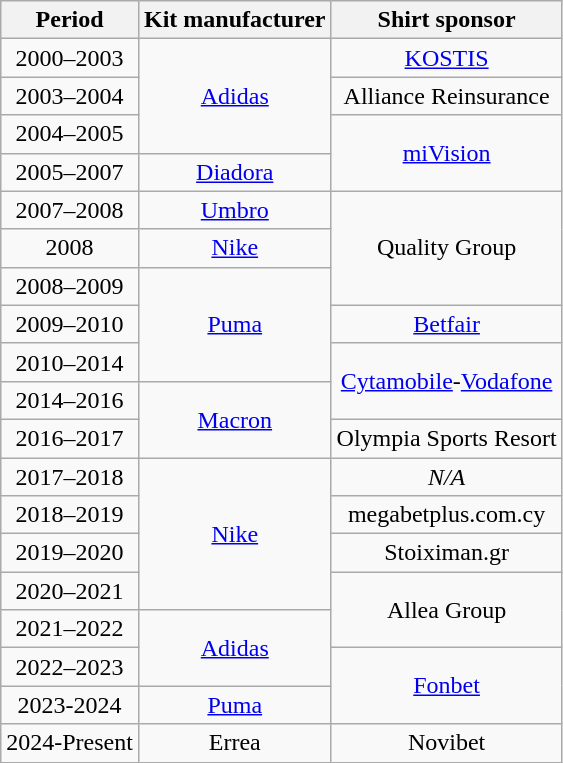<table class="wikitable" style="text-align: center">
<tr>
<th>Period</th>
<th>Kit manufacturer</th>
<th>Shirt sponsor</th>
</tr>
<tr>
<td>2000–2003</td>
<td rowspan=3><a href='#'>Adidas</a></td>
<td><a href='#'>KOSTIS</a></td>
</tr>
<tr>
<td>2003–2004</td>
<td>Alliance Reinsurance</td>
</tr>
<tr>
<td>2004–2005</td>
<td rowspan=2><a href='#'>miVision</a></td>
</tr>
<tr>
<td>2005–2007</td>
<td><a href='#'>Diadora</a></td>
</tr>
<tr>
<td>2007–2008</td>
<td><a href='#'>Umbro</a></td>
<td rowspan=3>Quality Group</td>
</tr>
<tr>
<td>2008</td>
<td><a href='#'>Nike</a></td>
</tr>
<tr>
<td>2008–2009</td>
<td rowspan=3><a href='#'>Puma</a></td>
</tr>
<tr>
<td>2009–2010</td>
<td><a href='#'>Betfair</a></td>
</tr>
<tr>
<td>2010–2014</td>
<td rowspan=2><a href='#'>Cytamobile</a>-<a href='#'>Vodafone</a></td>
</tr>
<tr>
<td>2014–2016</td>
<td rowspan=2><a href='#'>Macron</a></td>
</tr>
<tr>
<td>2016–2017</td>
<td>Olympia Sports Resort</td>
</tr>
<tr>
<td>2017–2018</td>
<td rowspan=4><a href='#'>Nike</a></td>
<td><em>N/A</em></td>
</tr>
<tr>
<td>2018–2019</td>
<td>megabetplus.com.cy</td>
</tr>
<tr>
<td>2019–2020</td>
<td>Stoiximan.gr</td>
</tr>
<tr>
<td>2020–2021</td>
<td rowspan=2>Allea Group</td>
</tr>
<tr>
<td>2021–2022</td>
<td rowspan=2><a href='#'>Adidas</a></td>
</tr>
<tr>
<td>2022–2023</td>
<td rowspan=2><a href='#'>Fonbet</a></td>
</tr>
<tr>
<td>2023-2024</td>
<td><a href='#'>Puma</a></td>
</tr>
<tr>
<td>2024-Present</td>
<td>Errea</td>
<td>Novibet</td>
</tr>
</table>
